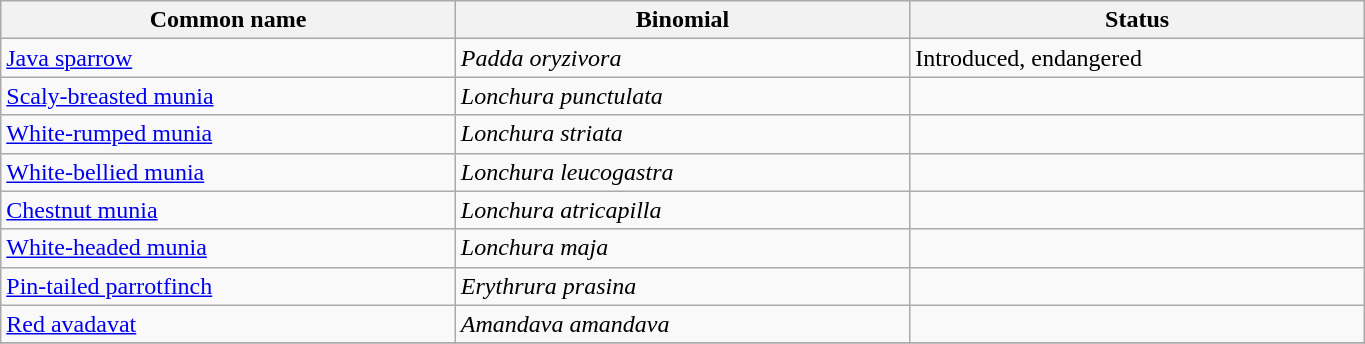<table width=72% class="wikitable">
<tr>
<th width=24%>Common name</th>
<th width=24%>Binomial</th>
<th width=24%>Status</th>
</tr>
<tr>
<td><a href='#'>Java sparrow</a></td>
<td><em>Padda oryzivora</em></td>
<td>Introduced, endangered</td>
</tr>
<tr>
<td><a href='#'>Scaly-breasted munia</a></td>
<td><em>Lonchura punctulata</em></td>
<td></td>
</tr>
<tr>
<td><a href='#'>White-rumped munia</a></td>
<td><em>Lonchura striata</em></td>
<td></td>
</tr>
<tr>
<td><a href='#'>White-bellied munia</a></td>
<td><em>Lonchura leucogastra</em></td>
<td></td>
</tr>
<tr>
<td><a href='#'>Chestnut munia</a></td>
<td><em>Lonchura atricapilla</em></td>
<td></td>
</tr>
<tr>
<td><a href='#'>White-headed munia</a></td>
<td><em>Lonchura maja</em></td>
<td></td>
</tr>
<tr>
<td><a href='#'>Pin-tailed parrotfinch</a></td>
<td><em>Erythrura prasina</em></td>
<td></td>
</tr>
<tr>
<td><a href='#'>Red avadavat</a></td>
<td><em>Amandava amandava</em></td>
<td></td>
</tr>
<tr>
</tr>
</table>
